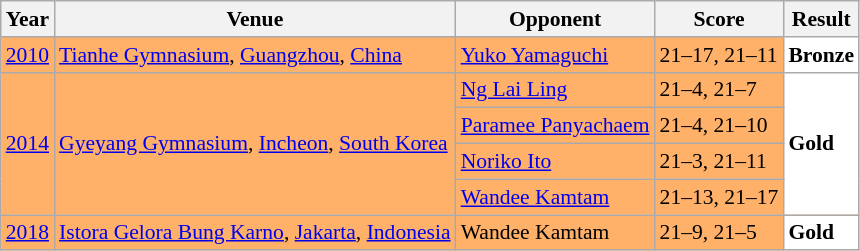<table class="sortable wikitable" style="font-size: 90%;">
<tr>
<th>Year</th>
<th>Venue</th>
<th>Opponent</th>
<th>Score</th>
<th>Result</th>
</tr>
<tr style="background:#FFB069">
<td align="center"><a href='#'>2010</a></td>
<td align="left"><a href='#'>Tianhe Gymnasium</a>, <a href='#'>Guangzhou</a>, <a href='#'>China</a></td>
<td align="left"> <a href='#'>Yuko Yamaguchi</a></td>
<td align="left">21–17, 21–11</td>
<td style="text-align:left; background:white"> <strong>Bronze</strong></td>
</tr>
<tr style="background:#FFB069">
<td rowspan="4" align="center"><a href='#'>2014</a></td>
<td rowspan="4" align="left"><a href='#'>Gyeyang Gymnasium</a>, <a href='#'>Incheon</a>, <a href='#'>South Korea</a></td>
<td align="left"> <a href='#'>Ng Lai Ling</a></td>
<td align="left">21–4, 21–7</td>
<td rowspan="4" style="text-align:left; background:white"> <strong>Gold</strong></td>
</tr>
<tr style="background:#FFB069">
<td align="left"> <a href='#'>Paramee Panyachaem</a></td>
<td align="left">21–4, 21–10</td>
</tr>
<tr style="background:#FFB069">
<td align="left"> <a href='#'>Noriko Ito</a></td>
<td align="left">21–3, 21–11</td>
</tr>
<tr style="background:#FFB069">
<td align="left"> <a href='#'>Wandee Kamtam</a></td>
<td align="left">21–13, 21–17</td>
</tr>
<tr style="background:#FFB069">
<td align="center"><a href='#'>2018</a></td>
<td align="left"><a href='#'>Istora Gelora Bung Karno</a>, <a href='#'>Jakarta</a>, <a href='#'>Indonesia</a></td>
<td align="left"> Wandee Kamtam</td>
<td align="left">21–9, 21–5</td>
<td style="text-align:left; background:white"> <strong>Gold</strong></td>
</tr>
</table>
